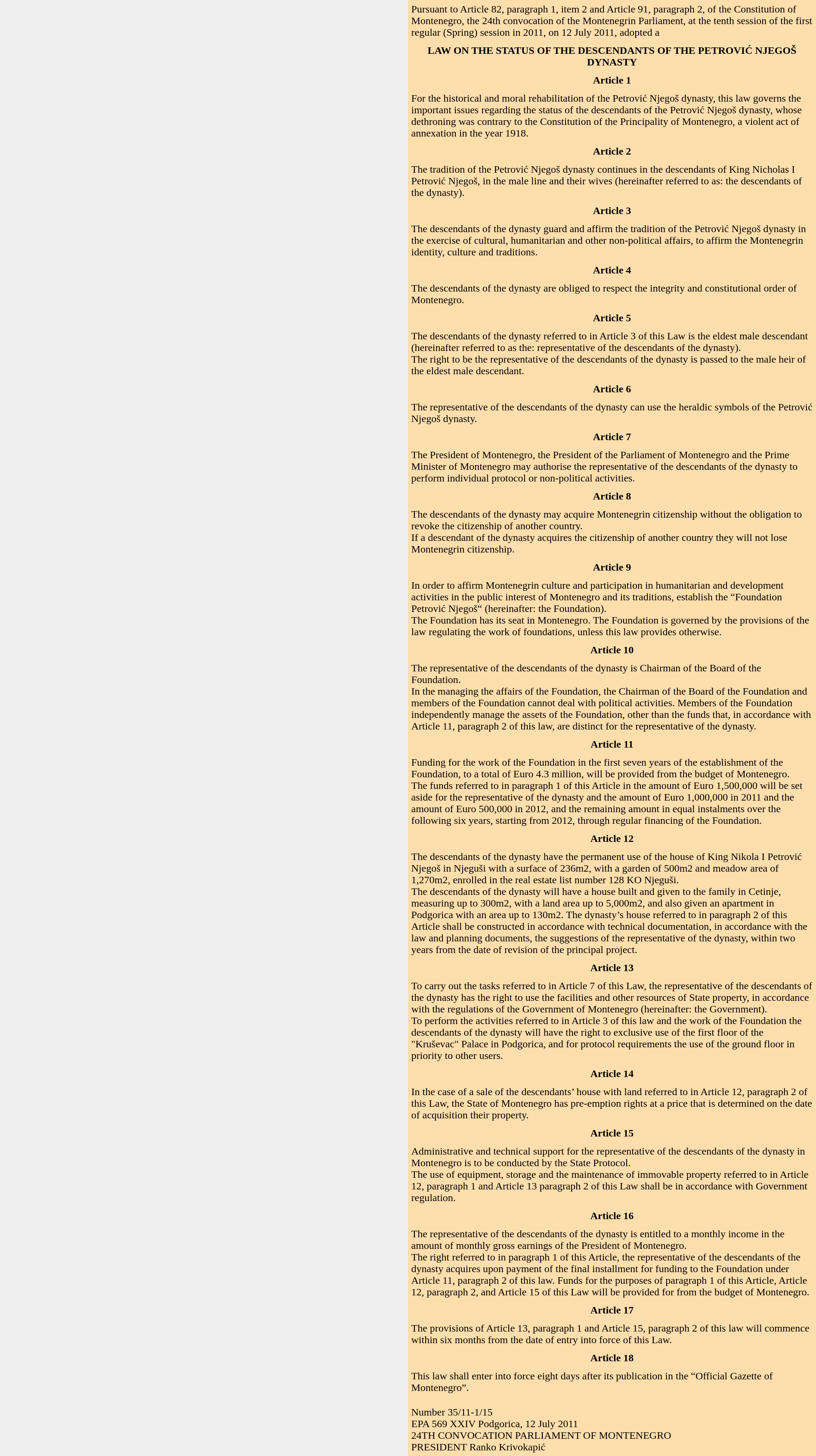<table border="0" cellpadding="5" cellspacing="0">
<tr>
<td width="50%" style="background:#efefef;" valign="top" align="left"></td>
<td width="50%" style="background:#ffdead;" valign="top" align="left">Pursuant to Article 82, paragraph 1, item 2 and Article 91, paragraph 2, of the Constitution of Montenegro, the 24th convocation of the Montenegrin Parliament, at the tenth session of the first regular (Spring) session in 2011, on 12 July 2011, adopted a</td>
</tr>
<tr>
<td width="50%" style="background:#efefef;" valign="top" align="center"><strong></strong></td>
<td width="50%" style="background:#ffdead;" valign="top" align="center"><strong>LAW ON THE STATUS OF THE DESCENDANTS OF THE PETROVIĆ NJEGOŠ DYNASTY </strong></td>
</tr>
<tr>
<td width="50%" style="background:#efefef;" valign="top" align="center"><strong></strong></td>
<td width="50%" style="background:#ffdead;" valign="top" align="center"><strong>Article 1</strong></td>
</tr>
<tr>
<td width="50%" style="background:#efefef;" valign="top"></td>
<td width="50%" style="background:#ffdead;" valign="top">For the historical and moral rehabilitation of the Petrović Njegoš dynasty, this law governs the important issues regarding the status of the descendants of the Petrović Njegoš dynasty, whose dethroning was contrary to the Constitution of the Principality of Montenegro, a violent act of annexation in the year 1918.</td>
</tr>
<tr>
<td width="50%" style="background:#efefef;" valign="top" align="center"><strong></strong></td>
<td width="50%" style="background:#ffdead;" valign="top" align="center"><strong>Article 2</strong></td>
</tr>
<tr>
<td width="50%" style="background:#efefef;" valign="top"></td>
<td width="50%" style="background:#ffdead;" valign="top">The tradition of the Petrović Njegoš dynasty continues in the descendants of King Nicholas I Petrović Njegoš, in the male line and their wives (hereinafter referred to as: the descendants of the dynasty).</td>
</tr>
<tr>
<td width="50%" style="background:#efefef;" valign="top" align="center"><strong></strong></td>
<td width="50%" style="background:#ffdead;" valign="top" align="center"><strong>Article 3</strong></td>
</tr>
<tr>
<td width="50%" style="background:#efefef;" valign="top"></td>
<td width="50%" style="background:#ffdead;" valign="top">The descendants of the dynasty guard and affirm the tradition of the Petrović Njegoš dynasty in the exercise of cultural, humanitarian and other non-political affairs, to affirm the Montenegrin identity, culture and traditions.</td>
</tr>
<tr>
<td width="50%" style="background:#efefef;" valign="top" align="center"><strong></strong></td>
<td width="50%" style="background:#ffdead;" valign="top" align="center"><strong>Article 4</strong></td>
</tr>
<tr>
<td width="50%" style="background:#efefef;" valign="top"></td>
<td width="50%" style="background:#ffdead;" valign="top">The descendants of the dynasty are obliged to respect the integrity and constitutional order of Montenegro.</td>
</tr>
<tr>
<td width="50%" style="background:#efefef;" valign="top" align="center"><strong></strong></td>
<td width="50%" style="background:#ffdead;" valign="top" align="center"><strong>Article 5</strong></td>
</tr>
<tr>
<td width="50%" style="background:#efefef;" valign="top"></td>
<td width="50%" style="background:#ffdead;" valign="top">The descendants of the dynasty referred to in Article 3 of this Law is the eldest male descendant (hereinafter referred to as the: representative of the descendants of the dynasty).<br>	The right to be the representative of the descendants of the dynasty is passed to the male heir of the eldest male descendant.</td>
</tr>
<tr>
<td width="50%" style="background:#efefef;" valign="top" align="center"><strong></strong></td>
<td width="50%" style="background:#ffdead;" valign="top" align="center"><strong>Article 6</strong></td>
</tr>
<tr>
<td width="50%" style="background:#efefef;" valign="top"></td>
<td width="50%" style="background:#ffdead;" valign="top">The representative of the descendants of the dynasty can use the heraldic symbols of the Petrović Njegoš dynasty.</td>
</tr>
<tr>
<td width="50%" style="background:#efefef;" valign="top" align="center"><strong></strong></td>
<td width="50%" style="background:#ffdead;" valign="top" align="center"><strong>Article 7</strong></td>
</tr>
<tr>
<td width="50%" style="background:#efefef;" valign="top"></td>
<td width="50%" style="background:#ffdead;" valign="top">The President of Montenegro, the President of the Parliament of Montenegro and the Prime Minister of Montenegro may authorise the representative of the descendants of the dynasty to perform individual protocol or non-political activities.</td>
</tr>
<tr>
<td width="50%" style="background:#efefef;" valign="top" align="center"><strong></strong></td>
<td width="50%" style="background:#ffdead;" valign="top" align="center"><strong>Article 8</strong></td>
</tr>
<tr>
<td width="50%" style="background:#efefef;" valign="top"></td>
<td width="50%" style="background:#ffdead;" valign="top">The descendants of the dynasty may acquire Montenegrin citizenship without the obligation to revoke the citizenship of another country.<br>	If a descendant of the dynasty acquires the citizenship of another country they will not lose Montenegrin citizenship.</td>
</tr>
<tr>
<td width="50%" style="background:#efefef;" valign="top" align="center"><strong></strong></td>
<td width="50%" style="background:#ffdead;" valign="top" align="center"><strong>Article 9</strong></td>
</tr>
<tr>
<td width="50%" style="background:#efefef;" valign="top"></td>
<td width="50%" style="background:#ffdead;" valign="top">In order to affirm Montenegrin culture and participation in humanitarian and development activities in the public interest of Montenegro and its traditions, establish the “Foundation Petrović Njegoš“ (hereinafter: the Foundation).<br>	The Foundation has its seat in Montenegro.
	The Foundation is governed by the provisions of the law regulating the work of foundations, unless this law provides otherwise.</td>
</tr>
<tr>
<td width="50%" style="background:#efefef;" valign="top" align="center"><strong></strong></td>
<td width="50%" style="background:#ffdead;" valign="top" align="center"><strong>Article 10</strong></td>
</tr>
<tr>
<td width="50%" style="background:#efefef;" valign="top"></td>
<td width="50%" style="background:#ffdead;" valign="top">The representative of the descendants of the dynasty is Chairman of the Board of the Foundation.<br>	In the managing the affairs of the Foundation, the Chairman of the Board of the Foundation and members of the Foundation cannot deal with political activities.
	Members of the Foundation independently manage the assets of the Foundation, other than the funds that, in accordance with Article 11, paragraph 2 of this law, are distinct for the representative of the dynasty.</td>
</tr>
<tr>
<td width="50%" style="background:#efefef;" valign="top" align="center"><strong></strong></td>
<td width="50%" style="background:#ffdead;" valign="top" align="center"><strong>Article 11</strong></td>
</tr>
<tr>
<td width="50%" style="background:#efefef;" valign="top"></td>
<td width="50%" style="background:#ffdead;" valign="top">Funding for the work of the Foundation in the first seven years of the establishment of the Foundation, to a total of Euro 4.3 million, will be provided from the budget of Montenegro.<br>	The funds referred to in paragraph 1 of this Article in the amount of Euro 1,500,000 will be set aside for the representative of the dynasty and the amount of Euro 1,000,000 in 2011 and the amount of Euro 500,000 in 2012, and the remaining amount in equal instalments over the following six years, starting from 2012, through regular financing of the Foundation.</td>
</tr>
<tr>
<td width="50%" style="background:#efefef;" valign="top" align="center"><strong></strong></td>
<td width="50%" style="background:#ffdead;" valign="top" align="center"><strong>Article 12</strong></td>
</tr>
<tr>
<td width="50%" style="background:#efefef;" valign="top"></td>
<td width="50%" style="background:#ffdead;" valign="top">The descendants of the dynasty have the permanent use of the house of King Nikola I Petrović Njegoš in Njeguši with a surface of 236m2, with a garden of 500m2 and meadow area of 1,270m2, enrolled in the real estate list number 128 KO Njeguši.<br>	The descendants of the dynasty will have a house built and given to the family in Cetinje, measuring up to 300m2, with a land area up to 5,000m2, and also given an apartment in Podgorica with an area up to 130m2.
	The dynasty’s house referred to in paragraph 2 of this Article shall be constructed in accordance with technical documentation, in accordance with the law and planning documents, the suggestions of the representative of the dynasty, within two years from the date of revision of the principal project.</td>
</tr>
<tr>
<td width="50%" style="background:#efefef;" valign="top" align="center"><strong></strong></td>
<td width="50%" style="background:#ffdead;" valign="top" align="center"><strong>Article 13</strong></td>
</tr>
<tr>
<td width="50%" style="background:#efefef;" valign="top"></td>
<td width="50%" style="background:#ffdead;" valign="top">To carry out the tasks referred to in Article 7 of this Law, the representative of the descendants of the dynasty has the right to use the facilities and other resources of State property, in accordance with the regulations of the Government of Montenegro (hereinafter: the Government).<br>	To perform the activities referred to in Article 3 of this law and the work of the Foundation the descendants of the dynasty will have the right to exclusive use of the first floor of the "Kruševac" Palace in Podgorica, and for protocol requirements the use of the ground floor in priority to other users.</td>
</tr>
<tr>
<td width="50%" style="background:#efefef;" valign="top" align="center"><strong></strong></td>
<td width="50%" style="background:#ffdead;" valign="top" align="center"><strong>Article 14</strong></td>
</tr>
<tr>
<td width="50%" style="background:#efefef;" valign="top"></td>
<td width="50%" style="background:#ffdead;" valign="top">In the case of a sale of the descendants’ house with land referred to in Article 12, paragraph 2 of this Law, the State of Montenegro has pre-emption rights at a price that is determined on the date of acquisition their property.</td>
</tr>
<tr>
<td width="50%" style="background:#efefef;" valign="top" align="center"><strong></strong></td>
<td width="50%" style="background:#ffdead;" valign="top" align="center"><strong>Article 15</strong></td>
</tr>
<tr>
<td width="50%" style="background:#efefef;" valign="top"></td>
<td width="50%" style="background:#ffdead;" valign="top">Administrative and technical support for the representative of the descendants of the dynasty in Montenegro is to be conducted by the State Protocol.<br>	The use of equipment, storage and the maintenance of immovable property referred to in Article 12, paragraph 1 and Article 13 paragraph 2 of this Law shall be in accordance with Government regulation.</td>
</tr>
<tr>
<td width="50%" style="background:#efefef;" valign="top" align="center"><strong></strong></td>
<td width="50%" style="background:#ffdead;" valign="top" align="center"><strong>Article 16</strong></td>
</tr>
<tr>
<td width="50%" style="background:#efefef;" valign="top"></td>
<td width="50%" style="background:#ffdead;" valign="top">The representative of the descendants of the dynasty is entitled to a monthly income in the amount of monthly gross earnings of the President of Montenegro.<br>	The right referred to in paragraph 1 of this Article, the representative of the descendants of the dynasty acquires upon payment of the final installment for funding to the Foundation under Article 11, paragraph 2 of this law.
	Funds for the purposes of paragraph 1 of this Article, Article 12, paragraph 2, and Article 15 of this Law will be provided for from the budget of Montenegro.</td>
</tr>
<tr>
<td width="50%" style="background:#efefef;" valign="top" align="center"><strong></strong></td>
<td width="50%" style="background:#ffdead;" valign="top" align="center"><strong>Article 17</strong></td>
</tr>
<tr>
<td width="50%" style="background:#efefef;" valign="top"></td>
<td width="50%" style="background:#ffdead;" valign="top">The provisions of Article 13, paragraph 1 and Article 15, paragraph 2 of this law will commence within six months from the date of entry into force of this Law.</td>
</tr>
<tr>
<td width="50%" style="background:#efefef;" valign="top" align="center"><strong></strong></td>
<td width="50%" style="background:#ffdead;" valign="top" align="center"><strong>Article 18</strong></td>
</tr>
<tr>
<td width="50%" style="background:#efefef;" valign="top"></td>
<td width="50%" style="background:#ffdead;" valign="top">This law shall enter into force eight days after its publication in the “Official Gazette of Montenegro”.</td>
</tr>
<tr>
<td width="50%" style="background:#efefef;" valign="top"></td>
<td width="50%" style="background:#ffdead;" valign="top"></td>
</tr>
<tr>
<td width="50%" style="background:#efefef;" valign="top"></td>
<td width="50%" style="background:#ffdead;" valign="top">Number 35/11-1/15<br>EPA 569 XXIV
Podgorica, 12 July 2011<br>24TH CONVOCATION PARLIAMENT OF MONTENEGRO<br>PRESIDENT
Ranko Krivokapić</td>
</tr>
</table>
